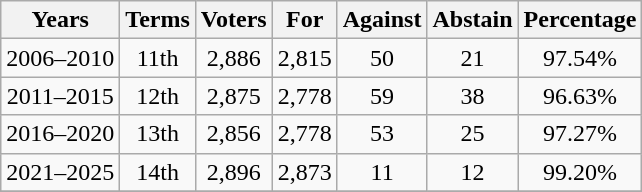<table class="wikitable sortable" style="text-align: center;">
<tr>
<th>Years</th>
<th>Terms</th>
<th>Voters</th>
<th>For</th>
<th>Against</th>
<th>Abstain</th>
<th>Percentage</th>
</tr>
<tr>
<td>2006–2010</td>
<td>11th</td>
<td>2,886</td>
<td>2,815</td>
<td>50</td>
<td>21</td>
<td>97.54%</td>
</tr>
<tr>
<td>2011–2015</td>
<td>12th</td>
<td>2,875</td>
<td>2,778</td>
<td>59</td>
<td>38</td>
<td>96.63%</td>
</tr>
<tr>
<td>2016–2020</td>
<td>13th</td>
<td>2,856</td>
<td>2,778</td>
<td>53</td>
<td>25</td>
<td>97.27%</td>
</tr>
<tr>
<td>2021–2025</td>
<td>14th</td>
<td>2,896</td>
<td>2,873</td>
<td>11</td>
<td>12</td>
<td>99.20%</td>
</tr>
<tr>
</tr>
</table>
